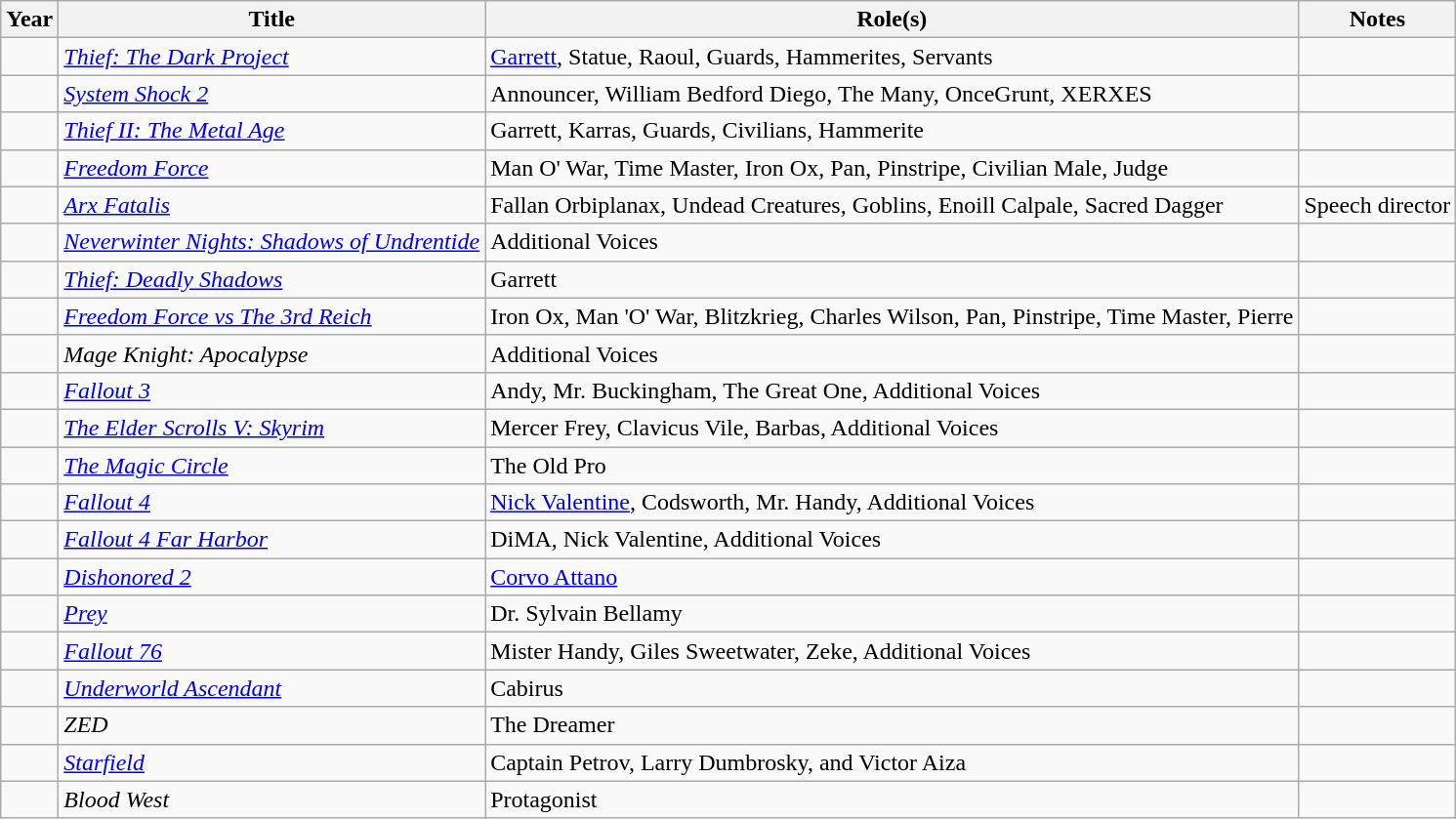<table class="wikitable sortable">
<tr>
<th>Year</th>
<th>Title</th>
<th>Role(s)</th>
<th class="unsortable">Notes</th>
</tr>
<tr>
<td></td>
<td><em><a href='#'>Thief: The Dark Project</a></em></td>
<td><a href='#'>Garrett</a>, Statue, Raoul, Guards, Hammerites, Servants</td>
<td></td>
</tr>
<tr>
<td></td>
<td><em><a href='#'>System Shock 2</a></em></td>
<td>Announcer, William Bedford Diego, The Many, OnceGrunt, XERXES</td>
<td></td>
</tr>
<tr>
<td></td>
<td><em><a href='#'>Thief II: The Metal Age</a></em></td>
<td>Garrett, Karras, Guards, Civilians, Hammerite</td>
<td></td>
</tr>
<tr>
<td></td>
<td><em><a href='#'>Freedom Force</a></em></td>
<td>Man O' War, Time Master, Iron Ox, Pan, Pinstripe, Civilian Male, Judge</td>
<td></td>
</tr>
<tr>
<td></td>
<td><em><a href='#'>Arx Fatalis</a></em></td>
<td>Fallan Orbiplanax, Undead Creatures, Goblins, Enoill Calpale, Sacred Dagger</td>
<td>Speech director</td>
</tr>
<tr>
<td></td>
<td><em><a href='#'>Neverwinter Nights: Shadows of Undrentide</a></em></td>
<td>Additional Voices</td>
<td></td>
</tr>
<tr>
<td></td>
<td><em><a href='#'>Thief: Deadly Shadows</a></em></td>
<td>Garrett</td>
<td></td>
</tr>
<tr>
<td></td>
<td><em><a href='#'>Freedom Force vs The 3rd Reich</a></em></td>
<td>Iron Ox, Man 'O' War, Blitzkrieg, Charles Wilson, Pan, Pinstripe, Time Master, Pierre</td>
<td></td>
</tr>
<tr>
<td></td>
<td><em>Mage Knight: Apocalypse</em></td>
<td>Additional Voices</td>
<td></td>
</tr>
<tr>
<td></td>
<td><em><a href='#'>Fallout 3</a></em></td>
<td>Andy, Mr. Buckingham, The Great One, Additional Voices</td>
<td></td>
</tr>
<tr>
<td></td>
<td><em><a href='#'>The Elder Scrolls V: Skyrim</a></em></td>
<td>Mercer Frey, Clavicus Vile, Barbas, Additional Voices</td>
<td></td>
</tr>
<tr>
<td></td>
<td><em><a href='#'>The Magic Circle</a></em></td>
<td>The Old Pro</td>
<td></td>
</tr>
<tr>
<td></td>
<td><em><a href='#'>Fallout 4</a></em></td>
<td><a href='#'>Nick Valentine</a>, Codsworth, Mr. Handy, Additional Voices</td>
<td></td>
</tr>
<tr>
<td></td>
<td><em><a href='#'>Fallout 4 Far Harbor</a></em></td>
<td>DiMA, Nick Valentine, Additional Voices</td>
<td></td>
</tr>
<tr>
<td></td>
<td><em><a href='#'>Dishonored 2</a></em></td>
<td><a href='#'>Corvo Attano</a></td>
<td></td>
</tr>
<tr>
<td></td>
<td><em><a href='#'>Prey</a></em></td>
<td>Dr. Sylvain Bellamy</td>
<td></td>
</tr>
<tr>
<td></td>
<td><em><a href='#'>Fallout 76</a></em></td>
<td>Mister Handy, Giles Sweetwater, Zeke, Additional Voices</td>
<td></td>
</tr>
<tr>
<td></td>
<td><em><a href='#'>Underworld Ascendant</a></em></td>
<td>Cabirus</td>
<td></td>
</tr>
<tr>
<td></td>
<td><em>ZED</em></td>
<td>The Dreamer</td>
<td></td>
</tr>
<tr>
<td></td>
<td><em><a href='#'>Starfield</a></em></td>
<td>Captain Petrov, Larry Dumbrosky, and Victor Aiza</td>
<td></td>
</tr>
<tr>
<td></td>
<td><em>Blood West</em></td>
<td>Protagonist</td>
<td></td>
</tr>
</table>
